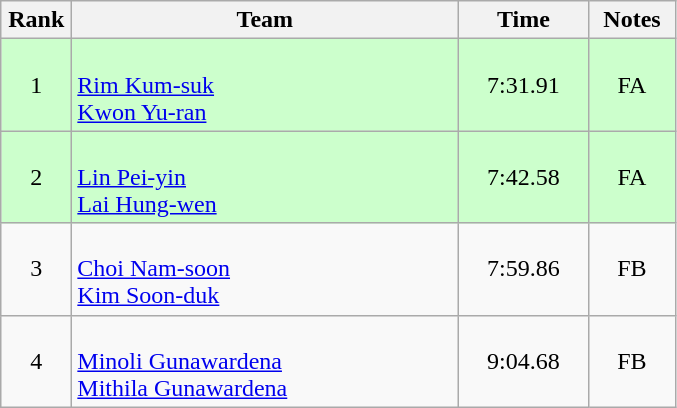<table class=wikitable style="text-align:center">
<tr>
<th width=40>Rank</th>
<th width=250>Team</th>
<th width=80>Time</th>
<th width=50>Notes</th>
</tr>
<tr bgcolor="ccffcc">
<td>1</td>
<td align=left><br><a href='#'>Rim Kum-suk</a><br><a href='#'>Kwon Yu-ran</a></td>
<td>7:31.91</td>
<td>FA</td>
</tr>
<tr bgcolor="ccffcc">
<td>2</td>
<td align=left><br><a href='#'>Lin Pei-yin</a><br><a href='#'>Lai Hung-wen</a></td>
<td>7:42.58</td>
<td>FA</td>
</tr>
<tr>
<td>3</td>
<td align=left><br><a href='#'>Choi Nam-soon</a><br><a href='#'>Kim Soon-duk</a></td>
<td>7:59.86</td>
<td>FB</td>
</tr>
<tr>
<td>4</td>
<td align=left><br><a href='#'>Minoli Gunawardena</a><br><a href='#'>Mithila Gunawardena</a></td>
<td>9:04.68</td>
<td>FB</td>
</tr>
</table>
